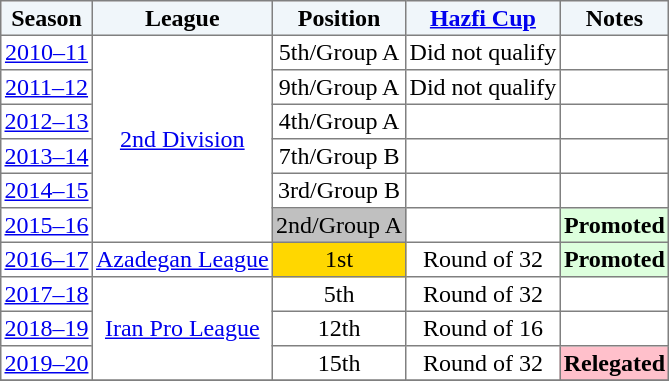<table border="1" cellpadding="2" style="border-collapse:collapse; text-align:center; font-size:normal;">
<tr style="background:#f0f6fa;">
<th>Season</th>
<th>League</th>
<th>Position</th>
<th><a href='#'>Hazfi Cup</a></th>
<th>Notes</th>
</tr>
<tr>
<td><a href='#'>2010–11</a></td>
<td rowspan="6"><a href='#'>2nd Division</a></td>
<td>5th/Group A</td>
<td>Did not qualify</td>
<td></td>
</tr>
<tr>
<td><a href='#'>2011–12</a></td>
<td>9th/Group A</td>
<td>Did not qualify</td>
<td></td>
</tr>
<tr>
<td><a href='#'>2012–13</a></td>
<td>4th/Group A</td>
<td></td>
<td></td>
</tr>
<tr>
<td><a href='#'>2013–14</a></td>
<td>7th/Group B</td>
<td></td>
<td></td>
</tr>
<tr>
<td><a href='#'>2014–15</a></td>
<td>3rd/Group B</td>
<td></td>
<td></td>
</tr>
<tr>
<td><a href='#'>2015–16</a></td>
<td style="text-align:center; background:silver;">2nd/Group A</td>
<td></td>
<td style="text-align:center; background:#dfd;"><strong>Promoted</strong></td>
</tr>
<tr>
<td><a href='#'>2016–17</a></td>
<td><a href='#'>Azadegan League</a></td>
<td style="text-align:center; background:gold;">1st</td>
<td>Round of 32</td>
<td style="text-align:center; background:#dfd;"><strong>Promoted</strong></td>
</tr>
<tr>
<td><a href='#'>2017–18</a></td>
<td rowspan="3"><a href='#'>Iran Pro League</a></td>
<td>5th</td>
<td>Round of 32</td>
<td></td>
</tr>
<tr>
<td><a href='#'>2018–19</a></td>
<td>12th</td>
<td>Round of 16</td>
<td></td>
</tr>
<tr>
<td><a href='#'>2019–20</a></td>
<td>15th</td>
<td>Round of 32</td>
<td bgcolor=pink><strong>Relegated</strong></td>
</tr>
<tr>
</tr>
</table>
